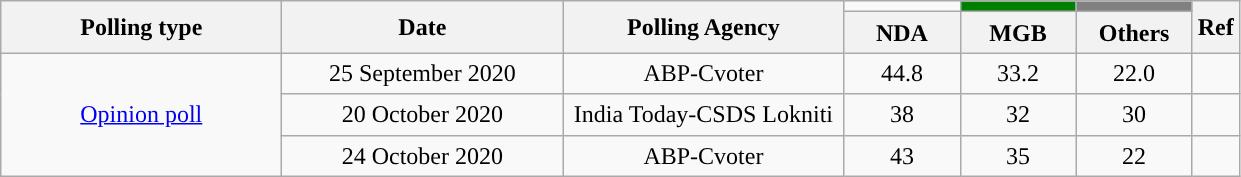<table class="wikitable sortable" style="text-align:center;line-height:20px;">
<tr>
<th rowspan="2" class="wikitable" style="width:180px;">Polling type</th>
<th rowspan="2" class="wikitable" style="width:180px;">Date</th>
<th rowspan="2" class="wikitable" style="width:180px;">Polling Agency</th>
<td></td>
<td bgcolor=#008000></td>
<td style="background:gray;"></td>
<th rowspan="2"><strong>Ref</strong></th>
</tr>
<tr>
<th class="wikitable" style="width:70px;">NDA</th>
<th class="wikitable" style="width:70px;">MGB</th>
<th class="wikitable" style="width:70px;">Others</th>
</tr>
<tr>
<td rowspan="3"><a href='#'>Opinion poll</a></td>
<td>25 September 2020</td>
<td>ABP-Cvoter</td>
<td>44.8</td>
<td>33.2</td>
<td>22.0</td>
<td></td>
</tr>
<tr>
<td>20 October 2020</td>
<td>India Today-CSDS Lokniti</td>
<td>38</td>
<td>32</td>
<td>30</td>
<td></td>
</tr>
<tr>
<td>24 October 2020</td>
<td>ABP-Cvoter</td>
<td>43</td>
<td>35</td>
<td>22</td>
<td></td>
</tr>
</table>
